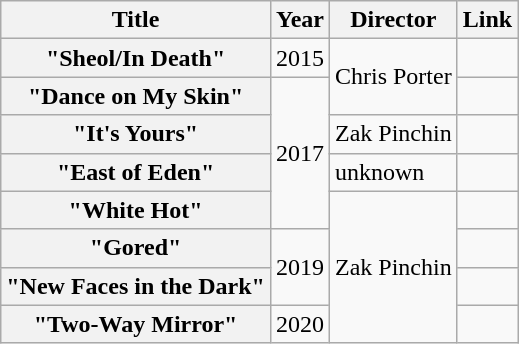<table class="wikitable plainrowheaders">
<tr>
<th>Title</th>
<th>Year</th>
<th>Director</th>
<th>Link</th>
</tr>
<tr>
<th scope="row">"Sheol/In Death"</th>
<td style="text-align:center;">2015</td>
<td rowspan="2">Chris Porter</td>
<td></td>
</tr>
<tr>
<th scope="row">"Dance on My Skin"</th>
<td style="text-align:center;" rowspan="4">2017</td>
<td></td>
</tr>
<tr>
<th scope="row">"It's Yours"</th>
<td>Zak Pinchin</td>
<td></td>
</tr>
<tr>
<th scope="row">"East of Eden"</th>
<td>unknown</td>
<td></td>
</tr>
<tr>
<th scope="row">"White Hot"</th>
<td rowspan="4">Zak Pinchin</td>
<td></td>
</tr>
<tr>
<th scope="row">"Gored"</th>
<td rowspan="2">2019</td>
<td></td>
</tr>
<tr>
<th scope="row">"New Faces in the Dark"</th>
<td></td>
</tr>
<tr>
<th scope="row">"Two-Way Mirror"</th>
<td>2020</td>
<td></td>
</tr>
</table>
